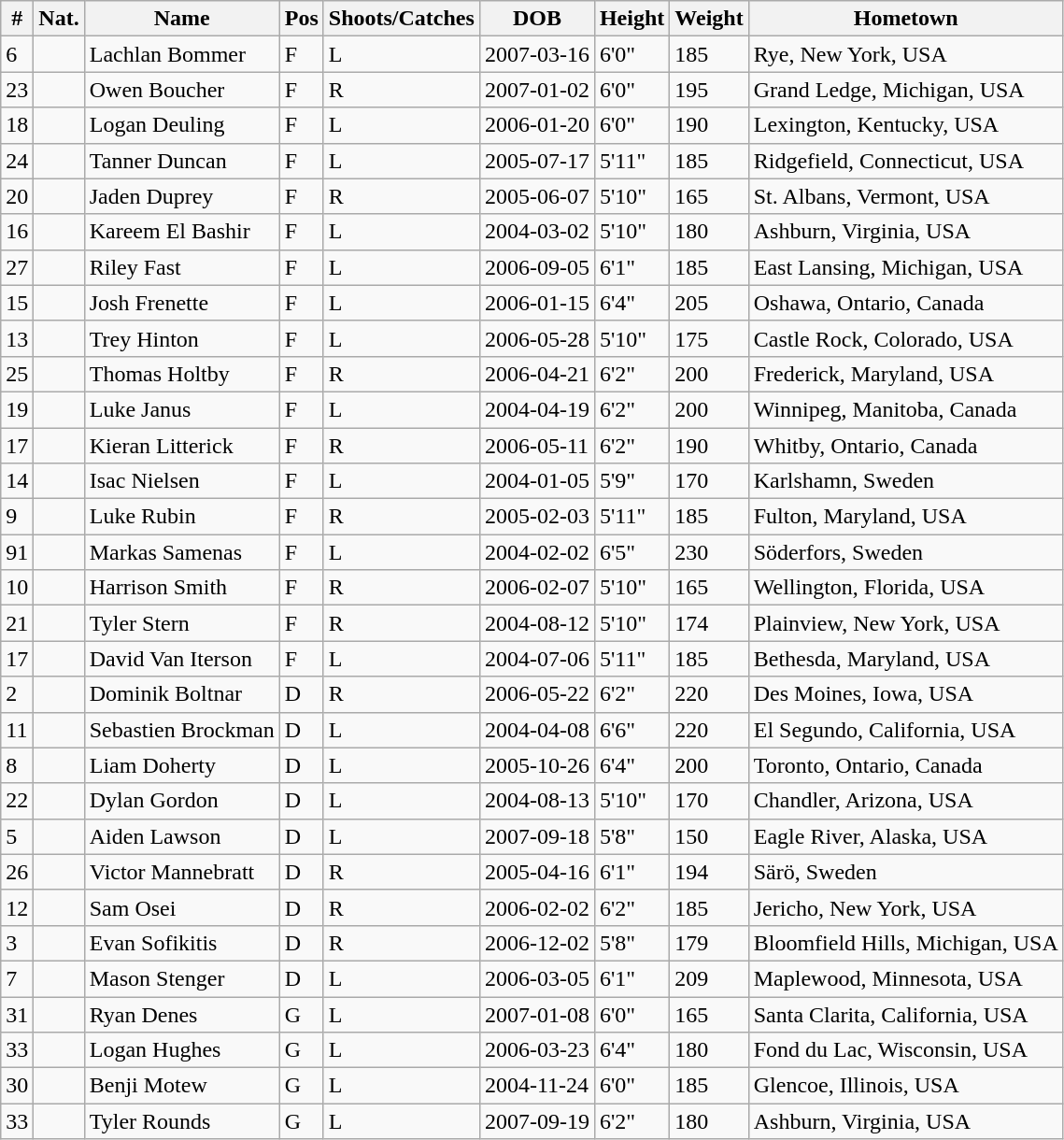<table class="wikitable sortable">
<tr>
<th>#</th>
<th>Nat.</th>
<th>Name</th>
<th>Pos</th>
<th>Shoots/Catches</th>
<th>DOB</th>
<th>Height</th>
<th>Weight</th>
<th>Hometown</th>
</tr>
<tr>
<td>6</td>
<td></td>
<td>Lachlan Bommer</td>
<td>F</td>
<td>L</td>
<td>2007-03-16</td>
<td>6'0"</td>
<td>185</td>
<td>Rye, New York, USA</td>
</tr>
<tr>
<td>23</td>
<td></td>
<td>Owen Boucher</td>
<td>F</td>
<td>R</td>
<td>2007-01-02</td>
<td>6'0"</td>
<td>195</td>
<td>Grand Ledge, Michigan, USA</td>
</tr>
<tr>
<td>18</td>
<td></td>
<td>Logan Deuling</td>
<td>F</td>
<td>L</td>
<td>2006-01-20</td>
<td>6'0"</td>
<td>190</td>
<td>Lexington, Kentucky, USA</td>
</tr>
<tr>
<td>24</td>
<td></td>
<td>Tanner Duncan</td>
<td>F</td>
<td>L</td>
<td>2005-07-17</td>
<td>5'11"</td>
<td>185</td>
<td>Ridgefield, Connecticut, USA</td>
</tr>
<tr>
<td>20</td>
<td></td>
<td>Jaden Duprey</td>
<td>F</td>
<td>R</td>
<td>2005-06-07</td>
<td>5'10"</td>
<td>165</td>
<td>St. Albans, Vermont, USA</td>
</tr>
<tr>
<td>16</td>
<td></td>
<td>Kareem El Bashir</td>
<td>F</td>
<td>L</td>
<td>2004-03-02</td>
<td>5'10"</td>
<td>180</td>
<td>Ashburn, Virginia, USA</td>
</tr>
<tr>
<td>27</td>
<td></td>
<td>Riley Fast</td>
<td>F</td>
<td>L</td>
<td>2006-09-05</td>
<td>6'1"</td>
<td>185</td>
<td>East Lansing, Michigan, USA</td>
</tr>
<tr>
<td>15</td>
<td></td>
<td>Josh Frenette</td>
<td>F</td>
<td>L</td>
<td>2006-01-15</td>
<td>6'4"</td>
<td>205</td>
<td>Oshawa, Ontario, Canada</td>
</tr>
<tr>
<td>13</td>
<td></td>
<td>Trey Hinton</td>
<td>F</td>
<td>L</td>
<td>2006-05-28</td>
<td>5'10"</td>
<td>175</td>
<td>Castle Rock, Colorado, USA</td>
</tr>
<tr>
<td>25</td>
<td></td>
<td>Thomas Holtby</td>
<td>F</td>
<td>R</td>
<td>2006-04-21</td>
<td>6'2"</td>
<td>200</td>
<td>Frederick, Maryland, USA</td>
</tr>
<tr>
<td>19</td>
<td></td>
<td>Luke Janus</td>
<td>F</td>
<td>L</td>
<td>2004-04-19</td>
<td>6'2"</td>
<td>200</td>
<td>Winnipeg, Manitoba, Canada</td>
</tr>
<tr>
<td>17</td>
<td></td>
<td>Kieran Litterick</td>
<td>F</td>
<td>R</td>
<td>2006-05-11</td>
<td>6'2"</td>
<td>190</td>
<td>Whitby, Ontario, Canada</td>
</tr>
<tr>
<td>14</td>
<td></td>
<td>Isac Nielsen</td>
<td>F</td>
<td>L</td>
<td>2004-01-05</td>
<td>5'9"</td>
<td>170</td>
<td>Karlshamn, Sweden</td>
</tr>
<tr>
<td>9</td>
<td></td>
<td>Luke Rubin</td>
<td>F</td>
<td>R</td>
<td>2005-02-03</td>
<td>5'11"</td>
<td>185</td>
<td>Fulton, Maryland, USA</td>
</tr>
<tr>
<td>91</td>
<td></td>
<td>Markas Samenas</td>
<td>F</td>
<td>L</td>
<td>2004-02-02</td>
<td>6'5"</td>
<td>230</td>
<td>Söderfors, Sweden</td>
</tr>
<tr>
<td>10</td>
<td></td>
<td>Harrison Smith</td>
<td>F</td>
<td>R</td>
<td>2006-02-07</td>
<td>5'10"</td>
<td>165</td>
<td>Wellington, Florida, USA</td>
</tr>
<tr>
<td>21</td>
<td></td>
<td>Tyler Stern</td>
<td>F</td>
<td>R</td>
<td>2004-08-12</td>
<td>5'10"</td>
<td>174</td>
<td>Plainview, New York, USA</td>
</tr>
<tr>
<td>17</td>
<td></td>
<td>David Van Iterson</td>
<td>F</td>
<td>L</td>
<td>2004-07-06</td>
<td>5'11"</td>
<td>185</td>
<td>Bethesda, Maryland, USA</td>
</tr>
<tr>
<td>2</td>
<td></td>
<td>Dominik Boltnar</td>
<td>D</td>
<td>R</td>
<td>2006-05-22</td>
<td>6'2"</td>
<td>220</td>
<td>Des Moines, Iowa, USA</td>
</tr>
<tr>
<td>11</td>
<td></td>
<td>Sebastien Brockman</td>
<td>D</td>
<td>L</td>
<td>2004-04-08</td>
<td>6'6"</td>
<td>220</td>
<td>El Segundo, California, USA</td>
</tr>
<tr>
<td>8</td>
<td></td>
<td>Liam Doherty</td>
<td>D</td>
<td>L</td>
<td>2005-10-26</td>
<td>6'4"</td>
<td>200</td>
<td>Toronto, Ontario, Canada</td>
</tr>
<tr>
<td>22</td>
<td></td>
<td>Dylan Gordon</td>
<td>D</td>
<td>L</td>
<td>2004-08-13</td>
<td>5'10"</td>
<td>170</td>
<td>Chandler, Arizona, USA</td>
</tr>
<tr>
<td>5</td>
<td></td>
<td>Aiden Lawson</td>
<td>D</td>
<td>L</td>
<td>2007-09-18</td>
<td>5'8"</td>
<td>150</td>
<td>Eagle River, Alaska, USA</td>
</tr>
<tr>
<td>26</td>
<td></td>
<td>Victor Mannebratt</td>
<td>D</td>
<td>R</td>
<td>2005-04-16</td>
<td>6'1"</td>
<td>194</td>
<td>Särö, Sweden</td>
</tr>
<tr>
<td>12</td>
<td></td>
<td>Sam Osei</td>
<td>D</td>
<td>R</td>
<td>2006-02-02</td>
<td>6'2"</td>
<td>185</td>
<td>Jericho, New York, USA</td>
</tr>
<tr>
<td>3</td>
<td></td>
<td>Evan Sofikitis</td>
<td>D</td>
<td>R</td>
<td>2006-12-02</td>
<td>5'8"</td>
<td>179</td>
<td>Bloomfield Hills, Michigan, USA</td>
</tr>
<tr>
<td>7</td>
<td></td>
<td>Mason Stenger</td>
<td>D</td>
<td>L</td>
<td>2006-03-05</td>
<td>6'1"</td>
<td>209</td>
<td>Maplewood, Minnesota, USA</td>
</tr>
<tr>
<td>31</td>
<td></td>
<td>Ryan Denes</td>
<td>G</td>
<td>L</td>
<td>2007-01-08</td>
<td>6'0"</td>
<td>165</td>
<td>Santa Clarita, California, USA</td>
</tr>
<tr>
<td>33</td>
<td></td>
<td>Logan Hughes</td>
<td>G</td>
<td>L</td>
<td>2006-03-23</td>
<td>6'4"</td>
<td>180</td>
<td>Fond du Lac, Wisconsin, USA</td>
</tr>
<tr>
<td>30</td>
<td></td>
<td>Benji Motew</td>
<td>G</td>
<td>L</td>
<td>2004-11-24</td>
<td>6'0"</td>
<td>185</td>
<td>Glencoe, Illinois, USA</td>
</tr>
<tr>
<td>33</td>
<td></td>
<td>Tyler Rounds</td>
<td>G</td>
<td>L</td>
<td>2007-09-19</td>
<td>6'2"</td>
<td>180</td>
<td>Ashburn, Virginia, USA</td>
</tr>
</table>
